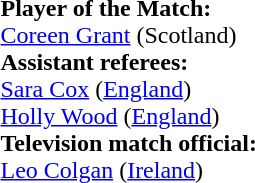<table style="width:100%">
<tr>
<td><br><strong>Player of the Match:</strong>
<br><a href='#'>Coreen Grant</a> (Scotland)<br><strong>Assistant referees:</strong>
<br><a href='#'>Sara Cox</a> (<a href='#'>England</a>)
<br><a href='#'>Holly Wood</a> (<a href='#'>England</a>)
<br><strong>Television match official:</strong>
<br><a href='#'>Leo Colgan</a> (<a href='#'>Ireland</a>)</td>
</tr>
</table>
